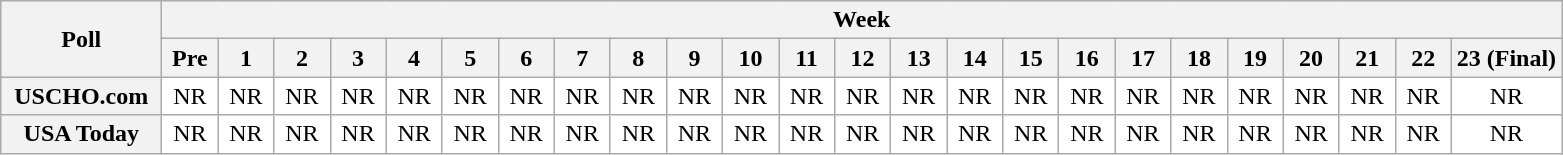<table class="wikitable" style="white-space:nowrap;">
<tr>
<th scope="col" width="100" rowspan="2">Poll</th>
<th colspan="30">Week</th>
</tr>
<tr>
<th scope="col" width="30">Pre</th>
<th scope="col" width="30">1</th>
<th scope="col" width="30">2</th>
<th scope="col" width="30">3</th>
<th scope="col" width="30">4</th>
<th scope="col" width="30">5</th>
<th scope="col" width="30">6</th>
<th scope="col" width="30">7</th>
<th scope="col" width="30">8</th>
<th scope="col" width="30">9</th>
<th scope="col" width="30">10</th>
<th scope="col" width="30">11</th>
<th scope="col" width="30">12</th>
<th scope="col" width="30">13</th>
<th scope="col" width="30">14</th>
<th scope="col" width="30">15</th>
<th scope="col" width="30">16</th>
<th scope="col" width="30">17</th>
<th scope="col" width="30">18</th>
<th scope="col" width="30">19</th>
<th scope="col" width="30">20</th>
<th scope="col" width="30">21</th>
<th scope="col" width="30">22</th>
<th scope="col" width="30">23 (Final)</th>
</tr>
<tr style="text-align:center;">
<th>USCHO.com</th>
<td bgcolor=FFFFFF>NR</td>
<td bgcolor=FFFFFF>NR</td>
<td bgcolor=FFFFFF>NR</td>
<td bgcolor=FFFFFF>NR</td>
<td bgcolor=FFFFFF>NR</td>
<td bgcolor=FFFFFF>NR</td>
<td bgcolor=FFFFFF>NR</td>
<td bgcolor=FFFFFF>NR</td>
<td bgcolor=FFFFFF>NR</td>
<td bgcolor=FFFFFF>NR</td>
<td bgcolor=FFFFFF>NR</td>
<td bgcolor=FFFFFF>NR</td>
<td bgcolor=FFFFFF>NR</td>
<td bgcolor=FFFFFF>NR</td>
<td bgcolor=FFFFFF>NR</td>
<td bgcolor=FFFFFF>NR</td>
<td bgcolor=FFFFFF>NR</td>
<td bgcolor=FFFFFF>NR</td>
<td bgcolor=FFFFFF>NR</td>
<td bgcolor=FFFFFF>NR</td>
<td bgcolor=FFFFFF>NR</td>
<td bgcolor=FFFFFF>NR</td>
<td bgcolor=FFFFFF>NR</td>
<td bgcolor=FFFFFF>NR</td>
</tr>
<tr style="text-align:center;">
<th>USA Today</th>
<td bgcolor=FFFFFF>NR</td>
<td bgcolor=FFFFFF>NR</td>
<td bgcolor=FFFFFF>NR</td>
<td bgcolor=FFFFFF>NR</td>
<td bgcolor=FFFFFF>NR</td>
<td bgcolor=FFFFFF>NR</td>
<td bgcolor=FFFFFF>NR</td>
<td bgcolor=FFFFFF>NR</td>
<td bgcolor=FFFFFF>NR</td>
<td bgcolor=FFFFFF>NR</td>
<td bgcolor=FFFFFF>NR</td>
<td bgcolor=FFFFFF>NR</td>
<td bgcolor=FFFFFF>NR</td>
<td bgcolor=FFFFFF>NR</td>
<td bgcolor=FFFFFF>NR</td>
<td bgcolor=FFFFFF>NR</td>
<td bgcolor=FFFFFF>NR</td>
<td bgcolor=FFFFFF>NR</td>
<td bgcolor=FFFFFF>NR</td>
<td bgcolor=FFFFFF>NR</td>
<td bgcolor=FFFFFF>NR</td>
<td bgcolor=FFFFFF>NR</td>
<td bgcolor=FFFFFF>NR</td>
<td bgcolor=FFFFFF>NR</td>
</tr>
</table>
